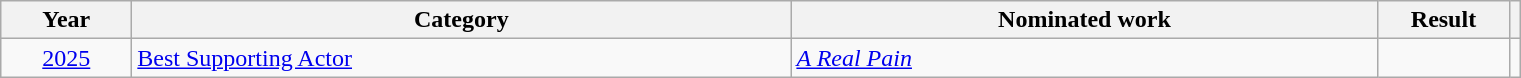<table class=wikitable>
<tr>
<th scope="col" style="width:5em;">Year</th>
<th scope="col" style="width:27em;">Category</th>
<th scope="col" style="width:24em;">Nominated work</th>
<th scope="col" style="width:5em;">Result</th>
<th></th>
</tr>
<tr>
<td style="text-align:center;"><a href='#'>2025</a></td>
<td><a href='#'>Best Supporting Actor</a></td>
<td><em><a href='#'>A Real Pain</a></em></td>
<td></td>
<td align="center"></td>
</tr>
</table>
